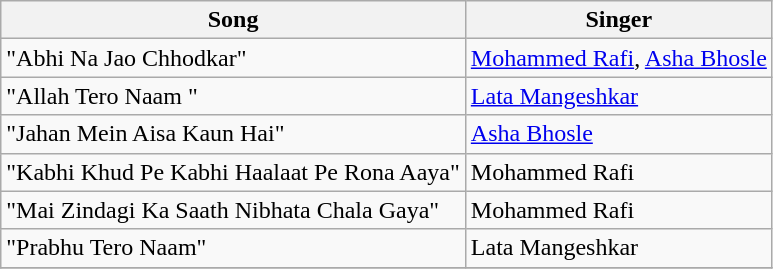<table class="wikitable">
<tr>
<th>Song</th>
<th>Singer</th>
</tr>
<tr>
<td>"Abhi Na Jao Chhodkar"</td>
<td><a href='#'>Mohammed Rafi</a>, <a href='#'>Asha Bhosle</a></td>
</tr>
<tr>
<td>"Allah Tero Naam "</td>
<td><a href='#'>Lata Mangeshkar</a></td>
</tr>
<tr>
<td>"Jahan Mein Aisa Kaun Hai"</td>
<td><a href='#'>Asha Bhosle</a></td>
</tr>
<tr>
<td>"Kabhi Khud Pe Kabhi Haalaat Pe Rona Aaya"</td>
<td>Mohammed Rafi</td>
</tr>
<tr>
<td>"Mai Zindagi Ka Saath Nibhata Chala Gaya"</td>
<td>Mohammed Rafi</td>
</tr>
<tr>
<td>"Prabhu Tero Naam"</td>
<td>Lata Mangeshkar</td>
</tr>
<tr>
</tr>
</table>
